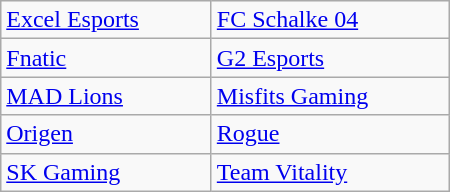<table class="wikitable" style="width:300px; margin-bottom:-1px;">
<tr>
<td><a href='#'>Excel Esports</a></td>
<td><a href='#'>FC Schalke 04</a></td>
</tr>
<tr>
<td><a href='#'>Fnatic</a></td>
<td><a href='#'>G2 Esports</a></td>
</tr>
<tr>
<td><a href='#'>MAD Lions</a></td>
<td><a href='#'>Misfits Gaming</a></td>
</tr>
<tr>
<td><a href='#'>Origen</a></td>
<td><a href='#'>Rogue</a></td>
</tr>
<tr>
<td><a href='#'>SK Gaming</a></td>
<td><a href='#'>Team Vitality</a></td>
</tr>
</table>
